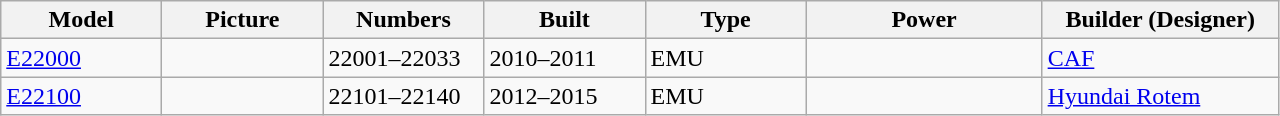<table class="wikitable">
<tr>
<th width=100>Model</th>
<th width=100>Picture</th>
<th width=100>Numbers</th>
<th width=100>Built</th>
<th width=100>Type</th>
<th width=150>Power</th>
<th width=150>Builder (Designer)</th>
</tr>
<tr>
<td><a href='#'>E22000</a></td>
<td></td>
<td>22001–22033</td>
<td>2010–2011</td>
<td>EMU</td>
<td></td>
<td><a href='#'>CAF</a></td>
</tr>
<tr>
<td><a href='#'>E22100</a></td>
<td></td>
<td>22101–22140</td>
<td>2012–2015</td>
<td>EMU</td>
<td></td>
<td><a href='#'>Hyundai Rotem</a></td>
</tr>
</table>
